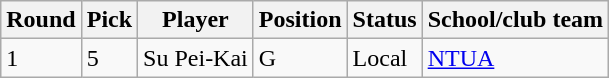<table class="wikitable">
<tr>
<th>Round</th>
<th>Pick</th>
<th>Player</th>
<th>Position</th>
<th>Status</th>
<th>School/club team</th>
</tr>
<tr>
<td>1</td>
<td>5</td>
<td>Su Pei-Kai</td>
<td>G</td>
<td>Local</td>
<td><a href='#'>NTUA</a></td>
</tr>
</table>
